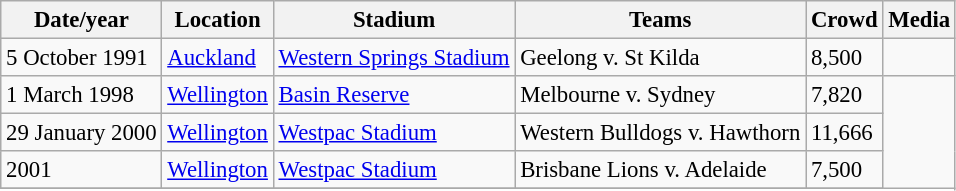<table class="wikitable" style="font-size: 95%;">
<tr>
<th>Date/year</th>
<th>Location</th>
<th>Stadium</th>
<th>Teams</th>
<th>Crowd</th>
<th>Media</th>
</tr>
<tr>
<td>5 October 1991</td>
<td><a href='#'>Auckland</a></td>
<td><a href='#'>Western Springs Stadium</a></td>
<td>Geelong v. St Kilda</td>
<td>8,500</td>
<td></td>
</tr>
<tr>
<td>1 March 1998</td>
<td><a href='#'>Wellington</a></td>
<td><a href='#'>Basin Reserve</a></td>
<td>Melbourne v. Sydney</td>
<td>7,820</td>
</tr>
<tr>
<td>29 January 2000</td>
<td><a href='#'>Wellington</a></td>
<td><a href='#'>Westpac Stadium</a></td>
<td>Western Bulldogs v. Hawthorn</td>
<td>11,666</td>
</tr>
<tr>
<td>2001</td>
<td><a href='#'>Wellington</a></td>
<td><a href='#'>Westpac Stadium</a></td>
<td>Brisbane Lions v. Adelaide</td>
<td>7,500</td>
</tr>
<tr>
</tr>
</table>
